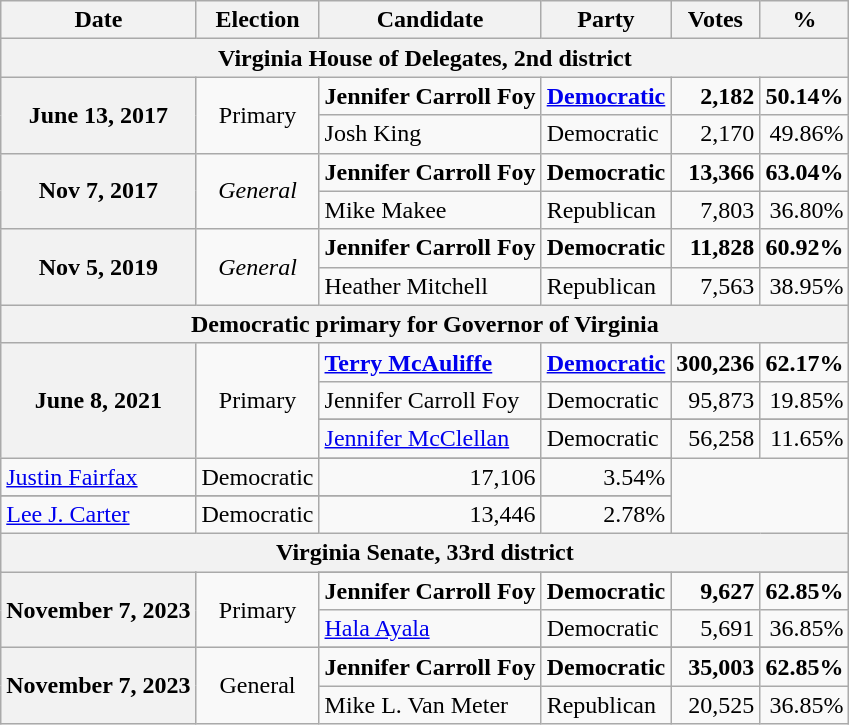<table class="wikitable">
<tr>
<th>Date</th>
<th>Election</th>
<th>Candidate</th>
<th>Party</th>
<th>Votes</th>
<th>%</th>
</tr>
<tr>
<th colspan="6">Virginia House of Delegates, 2nd district</th>
</tr>
<tr>
<th rowspan="2">June 13, 2017</th>
<td rowspan="2" align="center">Primary</td>
<td><strong>Jennifer Carroll Foy</strong></td>
<td><a href='#'><strong>Democratic</strong></a></td>
<td align="right"><strong>2,182</strong></td>
<td align="right"><strong>50.14%</strong></td>
</tr>
<tr>
<td>Josh King</td>
<td>Democratic</td>
<td align="right">2,170</td>
<td align="right">49.86%</td>
</tr>
<tr>
<th rowspan="2">Nov 7, 2017</th>
<td rowspan="2" align="center"><em>General</em></td>
<td><strong>Jennifer Carroll Foy</strong></td>
<td><strong>Democratic</strong></td>
<td align="right"><strong>13,366</strong></td>
<td align="right"><strong>63.04%</strong></td>
</tr>
<tr>
<td>Mike Makee</td>
<td>Republican</td>
<td align="right">7,803</td>
<td align="right">36.80%</td>
</tr>
<tr>
<th rowspan="2">Nov 5, 2019</th>
<td rowspan="2" align="center"><em>General</em></td>
<td><strong>Jennifer Carroll Foy</strong></td>
<td><strong>Democratic</strong></td>
<td align="right"><strong>11,828</strong></td>
<td align="right"><strong>60.92%</strong></td>
</tr>
<tr>
<td>Heather Mitchell</td>
<td>Republican</td>
<td align="right">7,563</td>
<td align="right">38.95%</td>
</tr>
<tr>
<th colspan="6">Democratic primary for Governor of Virginia</th>
</tr>
<tr>
<th rowspan="5">June 8, 2021 </th>
<td rowspan="5" align="center">Primary</td>
<td><strong><a href='#'>Terry McAuliffe</a></strong></td>
<td><a href='#'><strong>Democratic</strong></a></td>
<td align="right"><strong>300,236</strong></td>
<td align="right"><strong>62.17%</strong></td>
</tr>
<tr>
<td>Jennifer Carroll Foy</td>
<td>Democratic</td>
<td align="right">95,873</td>
<td align="right">19.85%</td>
</tr>
<tr>
</tr>
<tr>
<td><a href='#'>Jennifer McClellan</a></td>
<td>Democratic</td>
<td align="right">56,258</td>
<td align="right">11.65%</td>
</tr>
<tr>
</tr>
<tr>
<td><a href='#'>Justin Fairfax</a></td>
<td>Democratic</td>
<td align="right">17,106</td>
<td align="right">3.54%</td>
</tr>
<tr>
</tr>
<tr>
<td><a href='#'>Lee J. Carter</a></td>
<td>Democratic</td>
<td align="right">13,446</td>
<td align="right">2.78%</td>
</tr>
<tr>
<th colspan="6">Virginia Senate, 33rd district </th>
</tr>
<tr>
<th rowspan = "3">November 7, 2023</th>
<td rowspan="3" align="center">Primary</td>
</tr>
<tr>
<td><strong>Jennifer Carroll Foy</strong></td>
<td><strong>Democratic</strong></td>
<td align="right"><strong> 9,627</strong></td>
<td align="right"><strong>62.85%</strong></td>
</tr>
<tr>
<td><a href='#'>Hala Ayala</a></td>
<td>Democratic</td>
<td align="right">5,691</td>
<td align="right">36.85%</td>
</tr>
<tr>
<th rowspan = "3">November 7, 2023</th>
<td rowspan="3" align="center">General</td>
</tr>
<tr>
<td><strong>Jennifer Carroll Foy</strong></td>
<td><strong>Democratic</strong></td>
<td align="right"><strong>35,003</strong></td>
<td align="right"><strong>62.85%</strong></td>
</tr>
<tr>
<td>Mike L. Van Meter</td>
<td>Republican</td>
<td align="right">20,525</td>
<td align="right">36.85%</td>
</tr>
</table>
